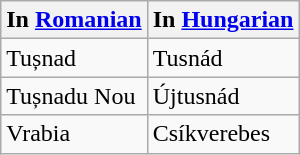<table class="wikitable">
<tr>
<th>In <a href='#'>Romanian</a></th>
<th>In <a href='#'>Hungarian</a></th>
</tr>
<tr>
<td>Tușnad</td>
<td>Tusnád</td>
</tr>
<tr>
<td>Tușnadu Nou</td>
<td>Újtusnád</td>
</tr>
<tr>
<td>Vrabia</td>
<td>Csíkverebes</td>
</tr>
</table>
